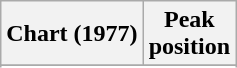<table class="wikitable sortable plainrowheaders" style="text-align:center">
<tr>
<th scope="col">Chart (1977)</th>
<th scope="col">Peak<br> position</th>
</tr>
<tr>
</tr>
<tr>
</tr>
<tr>
</tr>
</table>
